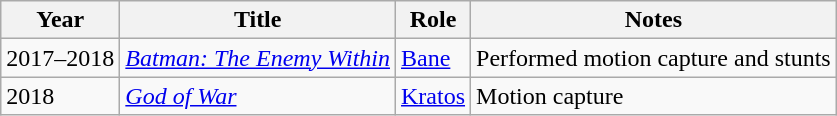<table class="wikitable sortable">
<tr>
<th>Year</th>
<th>Title</th>
<th>Role</th>
<th class="unsortable">Notes</th>
</tr>
<tr>
<td>2017–2018</td>
<td><em><a href='#'>Batman: The Enemy Within</a></em></td>
<td><a href='#'>Bane</a></td>
<td>Performed motion capture and stunts</td>
</tr>
<tr>
<td>2018</td>
<td><em><a href='#'>God of War</a></em></td>
<td><a href='#'>Kratos</a></td>
<td>Motion capture</td>
</tr>
</table>
